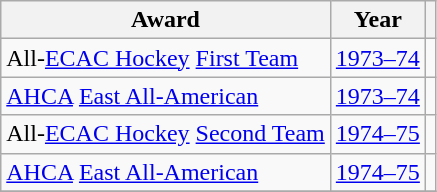<table class="wikitable">
<tr>
<th>Award</th>
<th>Year</th>
<th></th>
</tr>
<tr>
<td>All-<a href='#'>ECAC Hockey</a> <a href='#'>First Team</a></td>
<td><a href='#'>1973–74</a></td>
<td></td>
</tr>
<tr>
<td><a href='#'>AHCA</a> <a href='#'>East All-American</a></td>
<td><a href='#'>1973–74</a></td>
<td></td>
</tr>
<tr>
<td>All-<a href='#'>ECAC Hockey</a> <a href='#'>Second Team</a></td>
<td><a href='#'>1974–75</a></td>
<td></td>
</tr>
<tr>
<td><a href='#'>AHCA</a> <a href='#'>East All-American</a></td>
<td><a href='#'>1974–75</a></td>
<td></td>
</tr>
<tr>
</tr>
</table>
